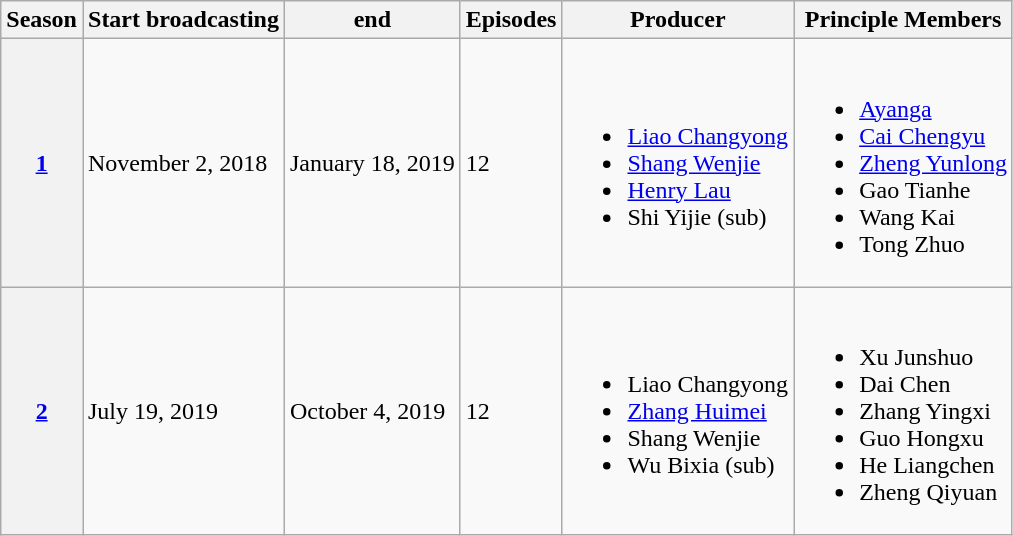<table class="wikitable">
<tr>
<th>Season</th>
<th>Start broadcasting</th>
<th>end</th>
<th>Episodes</th>
<th>Producer</th>
<th>Principle Members</th>
</tr>
<tr>
<th><a href='#'>1</a></th>
<td>November 2, 2018</td>
<td>January 18, 2019</td>
<td>12</td>
<td><br><ul><li><a href='#'>Liao Changyong</a></li><li><a href='#'>Shang Wenjie</a></li><li><a href='#'>Henry Lau</a></li><li>Shi Yijie (sub)</li></ul></td>
<td><br><ul><li><a href='#'>Ayanga</a></li><li><a href='#'>Cai Chengyu</a></li><li><a href='#'>Zheng Yunlong</a></li><li>Gao Tianhe</li><li>Wang Kai</li><li>Tong Zhuo</li></ul></td>
</tr>
<tr>
<th><a href='#'>2</a></th>
<td>July 19, 2019</td>
<td>October 4, 2019</td>
<td>12</td>
<td><br><ul><li>Liao Changyong</li><li><a href='#'>Zhang Huimei</a></li><li>Shang Wenjie</li><li>Wu Bixia (sub)</li></ul></td>
<td><br><ul><li>Xu Junshuo</li><li>Dai Chen</li><li>Zhang Yingxi</li><li>Guo Hongxu</li><li>He Liangchen</li><li>Zheng Qiyuan</li></ul></td>
</tr>
</table>
